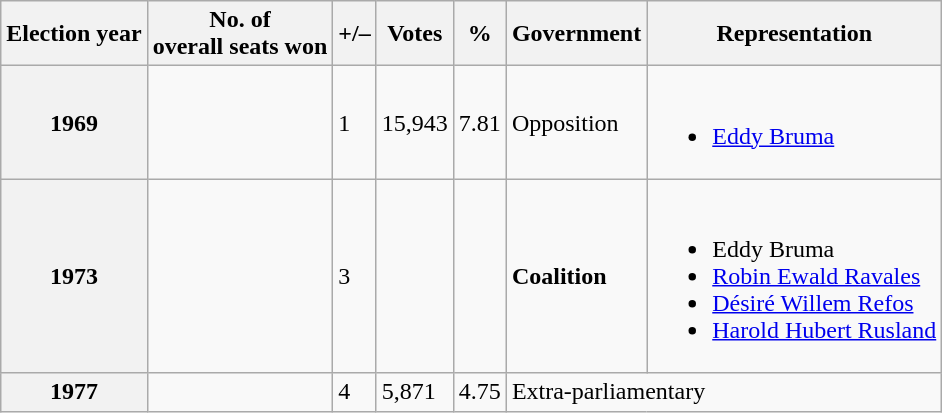<table class="wikitable">
<tr>
<th>Election year</th>
<th>No. of<br>overall seats won</th>
<th>+/–</th>
<th>Votes</th>
<th>%</th>
<th>Government</th>
<th>Representation</th>
</tr>
<tr>
<th>1969</th>
<td></td>
<td> 1</td>
<td>15,943</td>
<td>7.81</td>
<td>Opposition</td>
<td><br><ul><li><a href='#'>Eddy Bruma</a></li></ul></td>
</tr>
<tr>
<th>1973</th>
<td></td>
<td> 3</td>
<td></td>
<td></td>
<td><strong>Coalition</strong></td>
<td><br><ul><li>Eddy Bruma</li><li><a href='#'>Robin Ewald Ravales</a></li><li><a href='#'>Désiré Willem Refos</a></li><li><a href='#'>Harold Hubert Rusland</a></li></ul></td>
</tr>
<tr>
<th>1977</th>
<td></td>
<td> 4</td>
<td>5,871</td>
<td>4.75</td>
<td colspan="2">Extra-parliamentary</td>
</tr>
</table>
